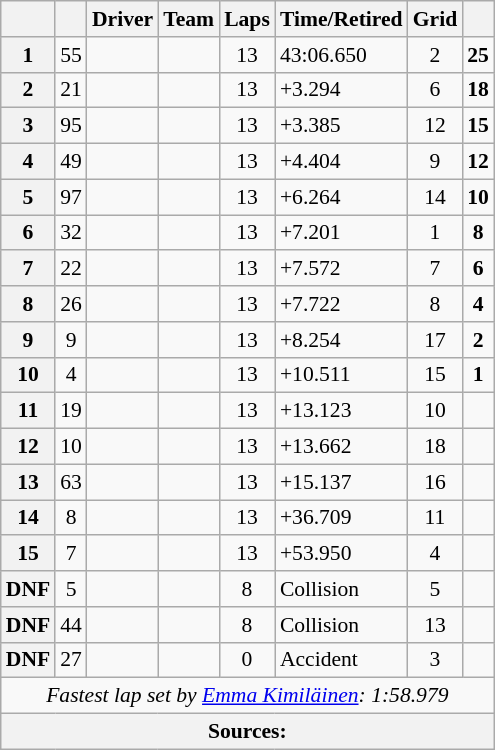<table class="wikitable" style="font-size: 90%;">
<tr>
<th></th>
<th></th>
<th>Driver</th>
<th>Team</th>
<th>Laps</th>
<th>Time/Retired</th>
<th>Grid</th>
<th></th>
</tr>
<tr>
<th>1</th>
<td align="center">55</td>
<td></td>
<td></td>
<td align="center">13</td>
<td>43:06.650</td>
<td align="center">2</td>
<td align="center"><strong>25</strong></td>
</tr>
<tr>
<th>2</th>
<td align="center">21</td>
<td></td>
<td></td>
<td align="center">13</td>
<td>+3.294</td>
<td align="center">6</td>
<td align="center"><strong>18</strong></td>
</tr>
<tr>
<th>3</th>
<td align="center">95</td>
<td></td>
<td></td>
<td align="center">13</td>
<td>+3.385</td>
<td align="center">12</td>
<td align="center"><strong>15</strong></td>
</tr>
<tr>
<th>4</th>
<td align="center">49</td>
<td></td>
<td></td>
<td align="center">13</td>
<td>+4.404</td>
<td align="center">9</td>
<td align="center"><strong>12</strong></td>
</tr>
<tr>
<th>5</th>
<td align="center">97</td>
<td></td>
<td></td>
<td align="center">13</td>
<td>+6.264</td>
<td align="center">14</td>
<td align="center"><strong>10</strong></td>
</tr>
<tr>
<th>6</th>
<td align="center">32</td>
<td></td>
<td></td>
<td align="center">13</td>
<td>+7.201</td>
<td align="center">1</td>
<td align="center"><strong>8</strong></td>
</tr>
<tr>
<th>7</th>
<td align="center">22</td>
<td></td>
<td></td>
<td align="center">13</td>
<td>+7.572</td>
<td align="center">7</td>
<td align="center"><strong>6</strong></td>
</tr>
<tr>
<th>8</th>
<td align="center">26</td>
<td></td>
<td></td>
<td align="center">13</td>
<td>+7.722</td>
<td align="center">8</td>
<td align="center"><strong>4</strong></td>
</tr>
<tr>
<th>9</th>
<td align="center">9</td>
<td></td>
<td></td>
<td align="center">13</td>
<td>+8.254</td>
<td align="center">17</td>
<td align="center"><strong>2</strong></td>
</tr>
<tr>
<th>10</th>
<td align="center">4</td>
<td></td>
<td></td>
<td align="center">13</td>
<td>+10.511</td>
<td align="center">15</td>
<td align="center"><strong>1</strong></td>
</tr>
<tr>
<th>11</th>
<td align="center">19</td>
<td></td>
<td></td>
<td align="center">13</td>
<td>+13.123</td>
<td align="center">10</td>
<td></td>
</tr>
<tr>
<th>12</th>
<td align="center">10</td>
<td></td>
<td></td>
<td align="center">13</td>
<td>+13.662</td>
<td align="center">18</td>
<td></td>
</tr>
<tr>
<th>13</th>
<td align="center">63</td>
<td></td>
<td></td>
<td align="center">13</td>
<td>+15.137</td>
<td align="center">16</td>
<td></td>
</tr>
<tr>
<th>14</th>
<td align="center">8</td>
<td></td>
<td></td>
<td align="center">13</td>
<td>+36.709</td>
<td align="center">11</td>
<td></td>
</tr>
<tr>
<th>15</th>
<td align="center">7</td>
<td></td>
<td></td>
<td align="center">13</td>
<td>+53.950</td>
<td align="center">4</td>
<td></td>
</tr>
<tr>
<th>DNF</th>
<td align="center">5</td>
<td></td>
<td></td>
<td align="center">8</td>
<td>Collision</td>
<td align="center">5</td>
<td></td>
</tr>
<tr>
<th>DNF</th>
<td align="center">44</td>
<td></td>
<td></td>
<td align="center">8</td>
<td>Collision </td>
<td align="center">13</td>
<td></td>
</tr>
<tr>
<th>DNF</th>
<td align="center">27</td>
<td></td>
<td></td>
<td align="center">0</td>
<td>Accident</td>
<td align="center">3</td>
<td></td>
</tr>
<tr>
<td colspan=8 align=center><em>Fastest lap set by <a href='#'>Emma Kimiläinen</a>: 1:58.979</em></td>
</tr>
<tr>
<th colspan=8>Sources:</th>
</tr>
</table>
